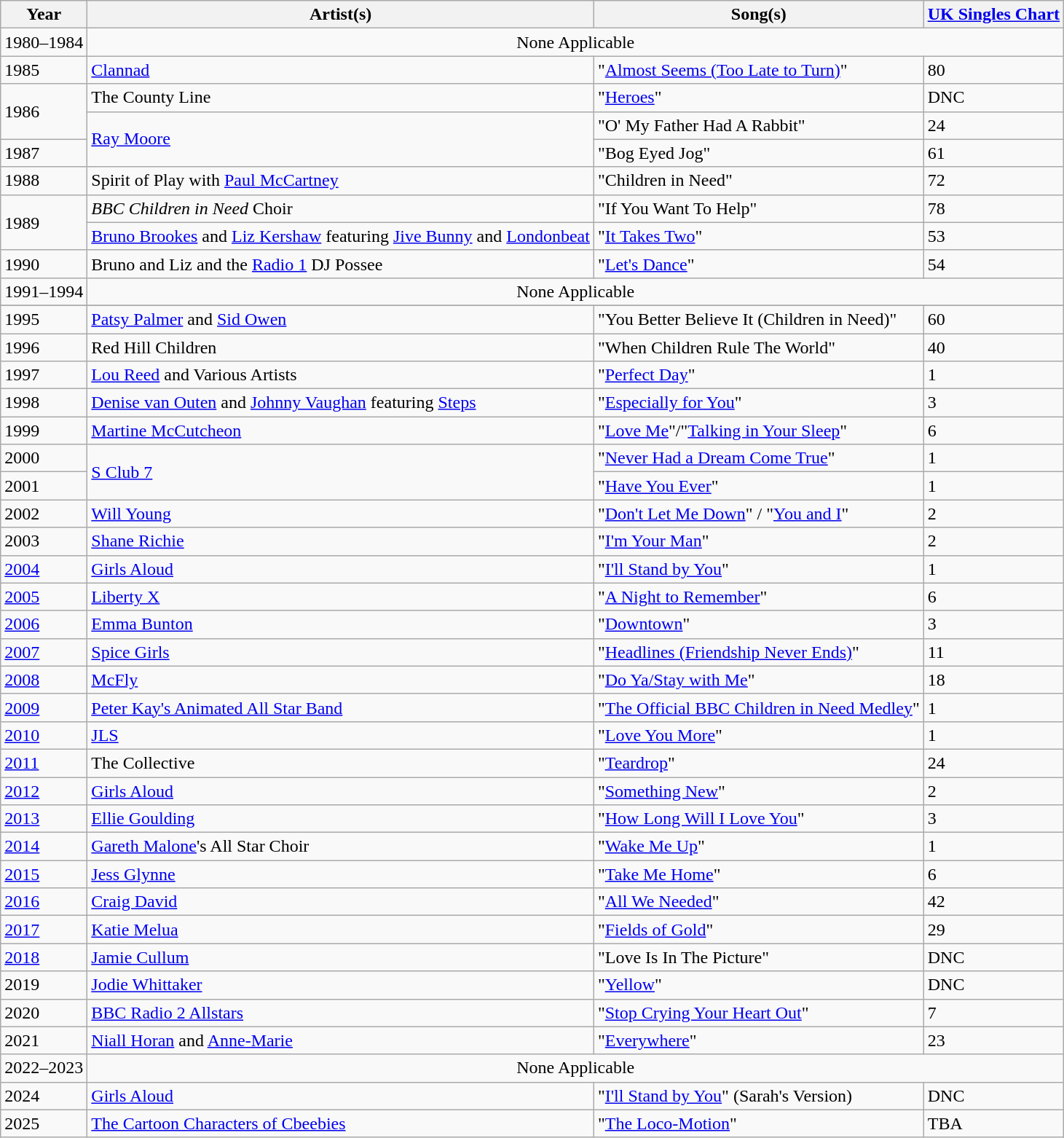<table class="wikitable">
<tr>
<th>Year</th>
<th>Artist(s)</th>
<th>Song(s)</th>
<th><a href='#'>UK Singles Chart</a></th>
</tr>
<tr>
<td>1980–1984</td>
<td colspan=3 align=center>None Applicable</td>
</tr>
<tr>
<td>1985</td>
<td><a href='#'>Clannad</a></td>
<td>"<a href='#'>Almost Seems (Too Late to Turn)</a>"</td>
<td>80</td>
</tr>
<tr>
<td rowspan=2>1986</td>
<td>The County Line</td>
<td>"<a href='#'>Heroes</a>"</td>
<td>DNC</td>
</tr>
<tr>
<td rowspan=2><a href='#'>Ray Moore</a></td>
<td>"O' My Father Had A Rabbit"</td>
<td>24</td>
</tr>
<tr>
<td>1987</td>
<td>"Bog Eyed Jog"</td>
<td>61</td>
</tr>
<tr>
<td>1988</td>
<td>Spirit of Play with <a href='#'>Paul McCartney</a></td>
<td>"Children in Need"</td>
<td>72</td>
</tr>
<tr>
<td rowspan=2>1989</td>
<td><em>BBC Children in Need</em> Choir</td>
<td>"If You Want To Help"</td>
<td>78</td>
</tr>
<tr>
<td><a href='#'>Bruno Brookes</a> and <a href='#'>Liz Kershaw</a> featuring <a href='#'>Jive Bunny</a> and <a href='#'>Londonbeat</a></td>
<td>"<a href='#'>It Takes Two</a>"</td>
<td>53</td>
</tr>
<tr>
<td>1990</td>
<td>Bruno and Liz and the <a href='#'>Radio 1</a> DJ Possee</td>
<td>"<a href='#'>Let's Dance</a>"</td>
<td>54</td>
</tr>
<tr>
<td>1991–1994</td>
<td colspan=3 align=center>None Applicable</td>
</tr>
<tr>
</tr>
<tr>
<td>1995</td>
<td><a href='#'>Patsy Palmer</a> and <a href='#'>Sid Owen</a></td>
<td>"You Better Believe It (Children in Need)"</td>
<td>60</td>
</tr>
<tr>
<td>1996</td>
<td>Red Hill Children</td>
<td>"When Children Rule The World"</td>
<td>40</td>
</tr>
<tr>
<td>1997</td>
<td><a href='#'>Lou Reed</a> and Various Artists</td>
<td>"<a href='#'>Perfect Day</a>"</td>
<td>1</td>
</tr>
<tr>
<td>1998</td>
<td><a href='#'>Denise van Outen</a> and <a href='#'>Johnny Vaughan</a> featuring <a href='#'>Steps</a></td>
<td>"<a href='#'>Especially for You</a>"</td>
<td>3</td>
</tr>
<tr>
<td>1999</td>
<td><a href='#'>Martine McCutcheon</a></td>
<td>"<a href='#'>Love Me</a>"/"<a href='#'>Talking in Your Sleep</a>"</td>
<td>6</td>
</tr>
<tr>
<td>2000</td>
<td rowspan=2><a href='#'>S Club 7</a></td>
<td>"<a href='#'>Never Had a Dream Come True</a>"</td>
<td>1</td>
</tr>
<tr>
<td>2001</td>
<td>"<a href='#'>Have You Ever</a>"</td>
<td>1</td>
</tr>
<tr>
<td>2002</td>
<td><a href='#'>Will Young</a></td>
<td>"<a href='#'>Don't Let Me Down</a>" / "<a href='#'>You and I</a>"</td>
<td>2</td>
</tr>
<tr>
<td>2003</td>
<td><a href='#'>Shane Richie</a></td>
<td>"<a href='#'>I'm Your Man</a>"</td>
<td>2</td>
</tr>
<tr>
<td><a href='#'>2004</a></td>
<td><a href='#'>Girls Aloud</a></td>
<td>"<a href='#'>I'll Stand by You</a>"</td>
<td>1</td>
</tr>
<tr>
<td><a href='#'>2005</a></td>
<td><a href='#'>Liberty X</a></td>
<td>"<a href='#'>A Night to Remember</a>"</td>
<td>6</td>
</tr>
<tr>
<td><a href='#'>2006</a></td>
<td><a href='#'>Emma Bunton</a></td>
<td>"<a href='#'>Downtown</a>"</td>
<td>3</td>
</tr>
<tr>
<td><a href='#'>2007</a></td>
<td><a href='#'>Spice Girls</a></td>
<td>"<a href='#'>Headlines (Friendship Never Ends)</a>"</td>
<td>11</td>
</tr>
<tr>
<td><a href='#'>2008</a></td>
<td><a href='#'>McFly</a></td>
<td>"<a href='#'>Do Ya/Stay with Me</a>"</td>
<td>18</td>
</tr>
<tr>
<td><a href='#'>2009</a></td>
<td><a href='#'>Peter Kay's Animated All Star Band</a></td>
<td>"<a href='#'>The Official BBC Children in Need Medley</a>"</td>
<td>1</td>
</tr>
<tr>
<td><a href='#'>2010</a></td>
<td><a href='#'>JLS</a></td>
<td>"<a href='#'>Love You More</a>"</td>
<td>1</td>
</tr>
<tr>
<td><a href='#'>2011</a></td>
<td>The Collective</td>
<td>"<a href='#'>Teardrop</a>"</td>
<td>24</td>
</tr>
<tr>
<td><a href='#'>2012</a></td>
<td><a href='#'>Girls Aloud</a></td>
<td>"<a href='#'>Something New</a>"</td>
<td>2</td>
</tr>
<tr>
<td><a href='#'>2013</a></td>
<td><a href='#'>Ellie Goulding</a></td>
<td>"<a href='#'>How Long Will I Love You</a>"</td>
<td>3</td>
</tr>
<tr>
<td><a href='#'>2014</a></td>
<td><a href='#'>Gareth Malone</a>'s All Star Choir</td>
<td>"<a href='#'>Wake Me Up</a>"</td>
<td>1</td>
</tr>
<tr>
<td><a href='#'>2015</a></td>
<td><a href='#'>Jess Glynne</a></td>
<td>"<a href='#'>Take Me Home</a>"</td>
<td>6</td>
</tr>
<tr>
<td><a href='#'>2016</a></td>
<td><a href='#'>Craig David</a></td>
<td>"<a href='#'>All We Needed</a>"</td>
<td>42</td>
</tr>
<tr>
<td><a href='#'>2017</a></td>
<td><a href='#'>Katie Melua</a></td>
<td>"<a href='#'>Fields of Gold</a>"</td>
<td>29</td>
</tr>
<tr>
<td><a href='#'>2018</a></td>
<td><a href='#'>Jamie Cullum</a></td>
<td>"Love Is In The Picture"</td>
<td>DNC</td>
</tr>
<tr>
<td>2019</td>
<td><a href='#'>Jodie Whittaker</a></td>
<td>"<a href='#'>Yellow</a>"</td>
<td>DNC</td>
</tr>
<tr>
<td>2020</td>
<td><a href='#'>BBC Radio 2 Allstars</a></td>
<td>"<a href='#'>Stop Crying Your Heart Out</a>"</td>
<td>7</td>
</tr>
<tr>
<td>2021</td>
<td><a href='#'>Niall Horan</a> and <a href='#'>Anne-Marie</a></td>
<td>"<a href='#'>Everywhere</a>"</td>
<td>23</td>
</tr>
<tr>
<td>2022–2023</td>
<td colspan=3 align=center>None Applicable</td>
</tr>
<tr>
<td>2024</td>
<td><a href='#'>Girls Aloud</a></td>
<td>"<a href='#'>I'll Stand by You</a>" (Sarah's Version)</td>
<td>DNC</td>
</tr>
<tr>
<td>2025</td>
<td><a href='#'>The Cartoon Characters of Cbeebies</a></td>
<td>"<a href='#'>The Loco-Motion</a>"</td>
<td>TBA</td>
</tr>
</table>
